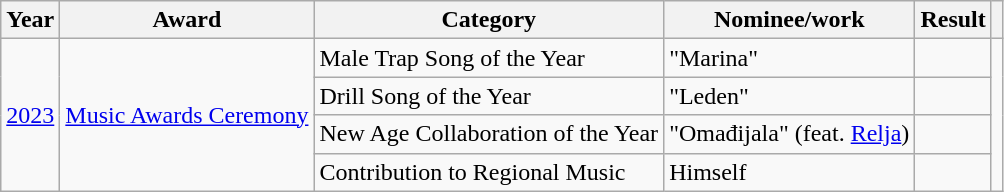<table class="wikitable">
<tr>
<th>Year</th>
<th>Award</th>
<th>Category</th>
<th>Nominee/work</th>
<th>Result</th>
<th></th>
</tr>
<tr>
<td rowspan="4"><a href='#'>2023</a></td>
<td rowspan="4"><a href='#'>Music Awards Ceremony</a></td>
<td>Male Trap Song of the Year</td>
<td>"Marina"</td>
<td></td>
<td rowspan="4"></td>
</tr>
<tr>
<td>Drill Song of the Year</td>
<td>"Leden"</td>
<td></td>
</tr>
<tr>
<td>New Age Collaboration of the Year</td>
<td>"Omađijala" (feat. <a href='#'>Relja</a>)</td>
<td></td>
</tr>
<tr>
<td>Contribution to Regional Music</td>
<td>Himself</td>
<td></td>
</tr>
</table>
